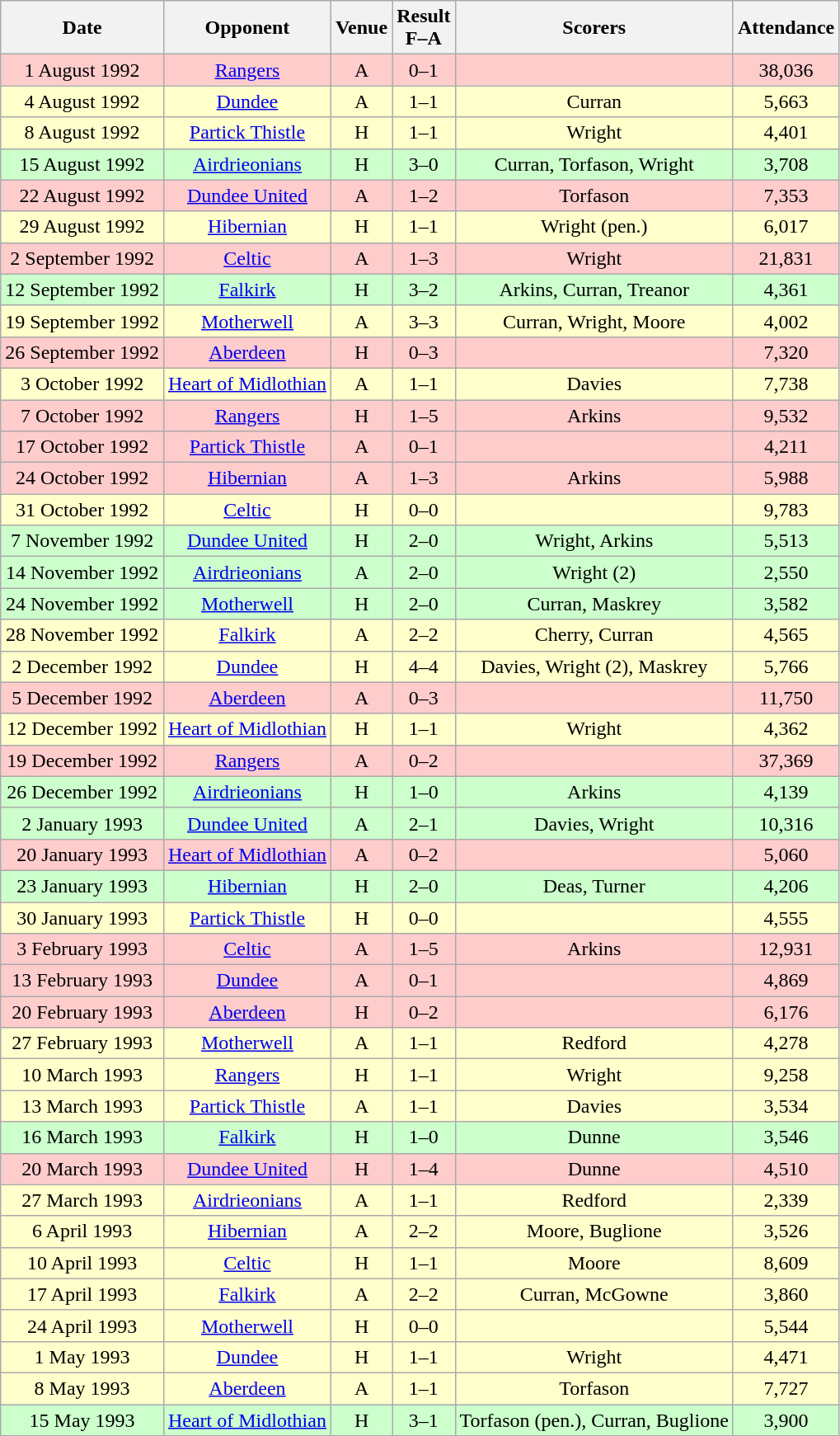<table class="wikitable sortable" style="text-align:center;">
<tr>
<th>Date</th>
<th>Opponent</th>
<th>Venue</th>
<th>Result<br>F–A</th>
<th class=unsortable>Scorers</th>
<th>Attendance</th>
</tr>
<tr bgcolor="#FFCCCC">
<td>1 August 1992</td>
<td><a href='#'>Rangers</a></td>
<td>A</td>
<td>0–1</td>
<td></td>
<td>38,036</td>
</tr>
<tr bgcolor="#FFFFCC">
<td>4 August 1992</td>
<td><a href='#'>Dundee</a></td>
<td>A</td>
<td>1–1</td>
<td>Curran</td>
<td>5,663</td>
</tr>
<tr bgcolor="#FFFFCC">
<td>8 August 1992</td>
<td><a href='#'>Partick Thistle</a></td>
<td>H</td>
<td>1–1</td>
<td>Wright</td>
<td>4,401</td>
</tr>
<tr bgcolor="#CCFFCC">
<td>15 August 1992</td>
<td><a href='#'>Airdrieonians</a></td>
<td>H</td>
<td>3–0</td>
<td>Curran, Torfason, Wright</td>
<td>3,708</td>
</tr>
<tr bgcolor="#FFCCCC">
<td>22 August 1992</td>
<td><a href='#'>Dundee United</a></td>
<td>A</td>
<td>1–2</td>
<td>Torfason</td>
<td>7,353</td>
</tr>
<tr bgcolor="#FFFFCC">
<td>29 August 1992</td>
<td><a href='#'>Hibernian</a></td>
<td>H</td>
<td>1–1</td>
<td>Wright (pen.)</td>
<td>6,017</td>
</tr>
<tr bgcolor="#FFCCCC">
<td>2 September 1992</td>
<td><a href='#'>Celtic</a></td>
<td>A</td>
<td>1–3</td>
<td>Wright</td>
<td>21,831</td>
</tr>
<tr bgcolor="#CCFFCC">
<td>12 September 1992</td>
<td><a href='#'>Falkirk</a></td>
<td>H</td>
<td>3–2</td>
<td>Arkins, Curran, Treanor</td>
<td>4,361</td>
</tr>
<tr bgcolor="#FFFFCC">
<td>19 September 1992</td>
<td><a href='#'>Motherwell</a></td>
<td>A</td>
<td>3–3</td>
<td>Curran, Wright, Moore</td>
<td>4,002</td>
</tr>
<tr bgcolor="#FFCCCC">
<td>26 September 1992</td>
<td><a href='#'>Aberdeen</a></td>
<td>H</td>
<td>0–3</td>
<td></td>
<td>7,320</td>
</tr>
<tr bgcolor="#FFFFCC">
<td>3 October 1992</td>
<td><a href='#'>Heart of Midlothian</a></td>
<td>A</td>
<td>1–1</td>
<td>Davies</td>
<td>7,738</td>
</tr>
<tr bgcolor="#FFCCCC">
<td>7 October 1992</td>
<td><a href='#'>Rangers</a></td>
<td>H</td>
<td>1–5</td>
<td>Arkins</td>
<td>9,532</td>
</tr>
<tr bgcolor="#FFCCCC">
<td>17 October 1992</td>
<td><a href='#'>Partick Thistle</a></td>
<td>A</td>
<td>0–1</td>
<td></td>
<td>4,211</td>
</tr>
<tr bgcolor="#FFCCCC">
<td>24 October 1992</td>
<td><a href='#'>Hibernian</a></td>
<td>A</td>
<td>1–3</td>
<td>Arkins</td>
<td>5,988</td>
</tr>
<tr bgcolor="#FFFFCC">
<td>31 October 1992</td>
<td><a href='#'>Celtic</a></td>
<td>H</td>
<td>0–0</td>
<td></td>
<td>9,783</td>
</tr>
<tr bgcolor="#CCFFCC">
<td>7 November 1992</td>
<td><a href='#'>Dundee United</a></td>
<td>H</td>
<td>2–0</td>
<td>Wright, Arkins</td>
<td>5,513</td>
</tr>
<tr bgcolor="#CCFFCC">
<td>14 November 1992</td>
<td><a href='#'>Airdrieonians</a></td>
<td>A</td>
<td>2–0</td>
<td>Wright (2)</td>
<td>2,550</td>
</tr>
<tr bgcolor="#CCFFCC">
<td>24 November 1992</td>
<td><a href='#'>Motherwell</a></td>
<td>H</td>
<td>2–0</td>
<td>Curran, Maskrey</td>
<td>3,582</td>
</tr>
<tr bgcolor="#FFFFCC">
<td>28 November 1992</td>
<td><a href='#'>Falkirk</a></td>
<td>A</td>
<td>2–2</td>
<td>Cherry, Curran</td>
<td>4,565</td>
</tr>
<tr bgcolor="#FFFFCC">
<td>2 December 1992</td>
<td><a href='#'>Dundee</a></td>
<td>H</td>
<td>4–4</td>
<td>Davies, Wright (2), Maskrey</td>
<td>5,766</td>
</tr>
<tr bgcolor="#FFCCCC">
<td>5 December 1992</td>
<td><a href='#'>Aberdeen</a></td>
<td>A</td>
<td>0–3</td>
<td></td>
<td>11,750</td>
</tr>
<tr bgcolor="#FFFFCC">
<td>12 December 1992</td>
<td><a href='#'>Heart of Midlothian</a></td>
<td>H</td>
<td>1–1</td>
<td>Wright</td>
<td>4,362</td>
</tr>
<tr bgcolor="#FFCCCC">
<td>19 December 1992</td>
<td><a href='#'>Rangers</a></td>
<td>A</td>
<td>0–2</td>
<td></td>
<td>37,369</td>
</tr>
<tr bgcolor="#CCFFCC">
<td>26 December 1992</td>
<td><a href='#'>Airdrieonians</a></td>
<td>H</td>
<td>1–0</td>
<td>Arkins</td>
<td>4,139</td>
</tr>
<tr bgcolor="#CCFFCC">
<td>2 January 1993</td>
<td><a href='#'>Dundee United</a></td>
<td>A</td>
<td>2–1</td>
<td>Davies, Wright</td>
<td>10,316</td>
</tr>
<tr bgcolor="#FFCCCC">
<td>20 January 1993</td>
<td><a href='#'>Heart of Midlothian</a></td>
<td>A</td>
<td>0–2</td>
<td></td>
<td>5,060</td>
</tr>
<tr bgcolor="#CCFFCC">
<td>23 January 1993</td>
<td><a href='#'>Hibernian</a></td>
<td>H</td>
<td>2–0</td>
<td>Deas, Turner</td>
<td>4,206</td>
</tr>
<tr bgcolor="#FFFFCC">
<td>30 January 1993</td>
<td><a href='#'>Partick Thistle</a></td>
<td>H</td>
<td>0–0</td>
<td></td>
<td>4,555</td>
</tr>
<tr bgcolor="#FFCCCC">
<td>3 February 1993</td>
<td><a href='#'>Celtic</a></td>
<td>A</td>
<td>1–5</td>
<td>Arkins</td>
<td>12,931</td>
</tr>
<tr bgcolor="#FFCCCC">
<td>13 February 1993</td>
<td><a href='#'>Dundee</a></td>
<td>A</td>
<td>0–1</td>
<td></td>
<td>4,869</td>
</tr>
<tr bgcolor="#FFCCCC">
<td>20 February 1993</td>
<td><a href='#'>Aberdeen</a></td>
<td>H</td>
<td>0–2</td>
<td></td>
<td>6,176</td>
</tr>
<tr bgcolor="#FFFFCC">
<td>27 February 1993</td>
<td><a href='#'>Motherwell</a></td>
<td>A</td>
<td>1–1</td>
<td>Redford</td>
<td>4,278</td>
</tr>
<tr bgcolor="#FFFFCC">
<td>10 March 1993</td>
<td><a href='#'>Rangers</a></td>
<td>H</td>
<td>1–1</td>
<td>Wright</td>
<td>9,258</td>
</tr>
<tr bgcolor="#FFFFCC">
<td>13 March 1993</td>
<td><a href='#'>Partick Thistle</a></td>
<td>A</td>
<td>1–1</td>
<td>Davies</td>
<td>3,534</td>
</tr>
<tr bgcolor="#CCFFCC">
<td>16 March 1993</td>
<td><a href='#'>Falkirk</a></td>
<td>H</td>
<td>1–0</td>
<td>Dunne</td>
<td>3,546</td>
</tr>
<tr bgcolor="#FFCCCC">
<td>20 March 1993</td>
<td><a href='#'>Dundee United</a></td>
<td>H</td>
<td>1–4</td>
<td>Dunne</td>
<td>4,510</td>
</tr>
<tr bgcolor="#FFFFCC">
<td>27 March 1993</td>
<td><a href='#'>Airdrieonians</a></td>
<td>A</td>
<td>1–1</td>
<td>Redford</td>
<td>2,339</td>
</tr>
<tr bgcolor="#FFFFCC">
<td>6 April 1993</td>
<td><a href='#'>Hibernian</a></td>
<td>A</td>
<td>2–2</td>
<td>Moore, Buglione</td>
<td>3,526</td>
</tr>
<tr bgcolor="#FFFFCC">
<td>10 April 1993</td>
<td><a href='#'>Celtic</a></td>
<td>H</td>
<td>1–1</td>
<td>Moore</td>
<td>8,609</td>
</tr>
<tr bgcolor="#FFFFCC">
<td>17 April 1993</td>
<td><a href='#'>Falkirk</a></td>
<td>A</td>
<td>2–2</td>
<td>Curran, McGowne</td>
<td>3,860</td>
</tr>
<tr bgcolor="#FFFFCC">
<td>24 April 1993</td>
<td><a href='#'>Motherwell</a></td>
<td>H</td>
<td>0–0</td>
<td></td>
<td>5,544</td>
</tr>
<tr bgcolor="#FFFFCC">
<td>1 May 1993</td>
<td><a href='#'>Dundee</a></td>
<td>H</td>
<td>1–1</td>
<td>Wright</td>
<td>4,471</td>
</tr>
<tr bgcolor="#FFFFCC">
<td>8 May 1993</td>
<td><a href='#'>Aberdeen</a></td>
<td>A</td>
<td>1–1</td>
<td>Torfason</td>
<td>7,727</td>
</tr>
<tr bgcolor="#CCFFCC">
<td>15 May 1993</td>
<td><a href='#'>Heart of Midlothian</a></td>
<td>H</td>
<td>3–1</td>
<td>Torfason (pen.), Curran, Buglione</td>
<td>3,900</td>
</tr>
</table>
